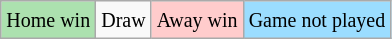<table class="wikitable" align="center">
<tr>
<td bgcolor=#ACE1AF><small>Home win</small></td>
<td><small>Draw</small></td>
<td bgcolor=#ffcccc><small>Away win</small></td>
<td bgcolor=#9BDDFF><small>Game not played</small></td>
</tr>
</table>
